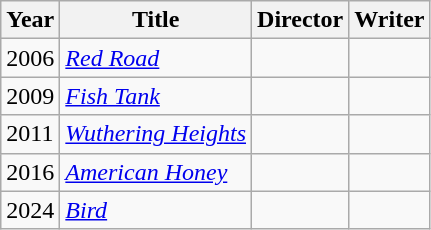<table class="wikitable">
<tr>
<th>Year</th>
<th>Title</th>
<th>Director</th>
<th>Writer</th>
</tr>
<tr>
<td>2006</td>
<td><em><a href='#'>Red Road</a></em></td>
<td></td>
<td></td>
</tr>
<tr>
<td>2009</td>
<td><em><a href='#'>Fish Tank</a></em></td>
<td></td>
<td></td>
</tr>
<tr>
<td>2011</td>
<td><em><a href='#'>Wuthering Heights</a></em></td>
<td></td>
<td></td>
</tr>
<tr>
<td>2016</td>
<td><em><a href='#'>American Honey</a></em></td>
<td></td>
<td></td>
</tr>
<tr>
<td>2024</td>
<td><em><a href='#'>Bird</a></em></td>
<td></td>
<td></td>
</tr>
</table>
